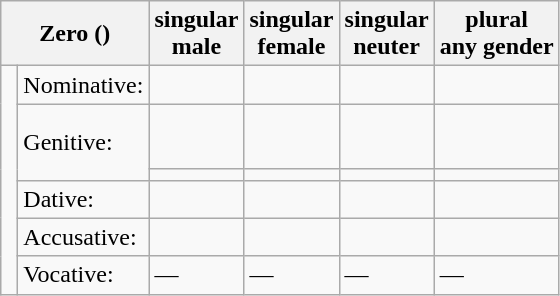<table class="wikitable">
<tr>
<th colspan="2"><strong>Zero (<em></em>)</strong></th>
<th>singular <br> male</th>
<th>singular <br> female</th>
<th>singular <br> neuter</th>
<th>plural <br> any gender</th>
</tr>
<tr>
<td rowspan="6" style="width:5en"> </td>
<td>Nominative:</td>
<td><em></em> <br> <em></em></td>
<td><em></em> <br> <em></em></td>
<td><em></em> <br> <em></em></td>
<td><em></em> <br> <em></em></td>
</tr>
<tr>
<td rowspan="2">Genitive:</td>
<td><em></em></td>
<td><em></em></td>
<td><em></em></td>
<td><em></em> <br> <em></em> <br> <em></em></td>
</tr>
<tr>
<td><em></em></td>
<td><em></em></td>
<td><em></em></td>
<td><em></em></td>
</tr>
<tr>
<td>Dative:</td>
<td><em></em></td>
<td><em></em></td>
<td><em></em></td>
<td><em></em></td>
</tr>
<tr>
<td>Accusative:</td>
<td><em></em></td>
<td><em></em></td>
<td><em></em> <br> <em></em></td>
<td><em></em> <br> <em></em></td>
</tr>
<tr>
<td>Vocative:</td>
<td>—</td>
<td>—</td>
<td>—</td>
<td>—</td>
</tr>
</table>
